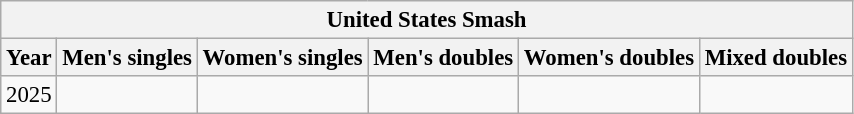<table class="wikitable"style="font-size:95%">
<tr>
<th colspan="7">United States Smash</th>
</tr>
<tr>
<th>Year</th>
<th>Men's singles</th>
<th>Women's singles</th>
<th>Men's doubles</th>
<th>Women's doubles</th>
<th>Mixed doubles</th>
</tr>
<tr>
<td>2025</td>
<td></td>
<td></td>
<td></td>
<td></td>
<td></td>
</tr>
</table>
